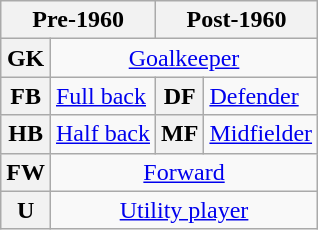<table class="wikitable unsortable">
<tr>
<th scope="col" colspan="2">Pre-1960</th>
<th scope="col" colspan="2">Post-1960</th>
</tr>
<tr>
<th scope="row">GK</th>
<td colspan="3" align=center><a href='#'>Goalkeeper</a></td>
</tr>
<tr>
<th scope="row">FB</th>
<td><a href='#'>Full back</a></td>
<th scope="row" align="center">DF</th>
<td><a href='#'>Defender</a></td>
</tr>
<tr>
<th scope="row">HB</th>
<td><a href='#'>Half back</a></td>
<th scope="row" align="center">MF</th>
<td><a href='#'>Midfielder</a></td>
</tr>
<tr>
<th scope="row">FW</th>
<td colspan="3" align=center><a href='#'>Forward</a></td>
</tr>
<tr>
<th scope="row">U</th>
<td colspan="3" align=center><a href='#'>Utility player</a></td>
</tr>
</table>
